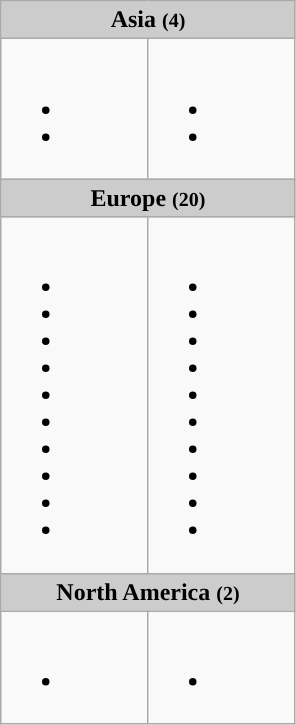<table class="wikitable">
<tr>
<th colspan="2" style="background:#ccc;">Asia <small>(4)</small></th>
</tr>
<tr style="vertical-align:top;">
<td style="width:33%;"><br><ul><li></li><li></li></ul></td>
<td style="width:33%;"><br><ul><li></li><li></li></ul></td>
</tr>
<tr>
<th colspan="2" style="background:#ccc;">Europe <small>(20)</small></th>
</tr>
<tr style="vertical-align:top;">
<td style="width:33%;"><br><ul><li></li><li></li><li></li><li></li><li></li><li></li><li></li><li></li><li></li><li></li></ul></td>
<td style="width:33%;"><br><ul><li></li><li></li><li></li><li></li><li></li><li></li><li></li><li></li><li></li><li></li></ul></td>
</tr>
<tr>
<th colspan="2" style="background:#ccc;">North America <small>(2)</small></th>
</tr>
<tr style="vertical-align:top;">
<td style="width:33%;"><br><ul><li></li></ul></td>
<td style="width:33%;"><br><ul><li></li></ul></td>
</tr>
</table>
